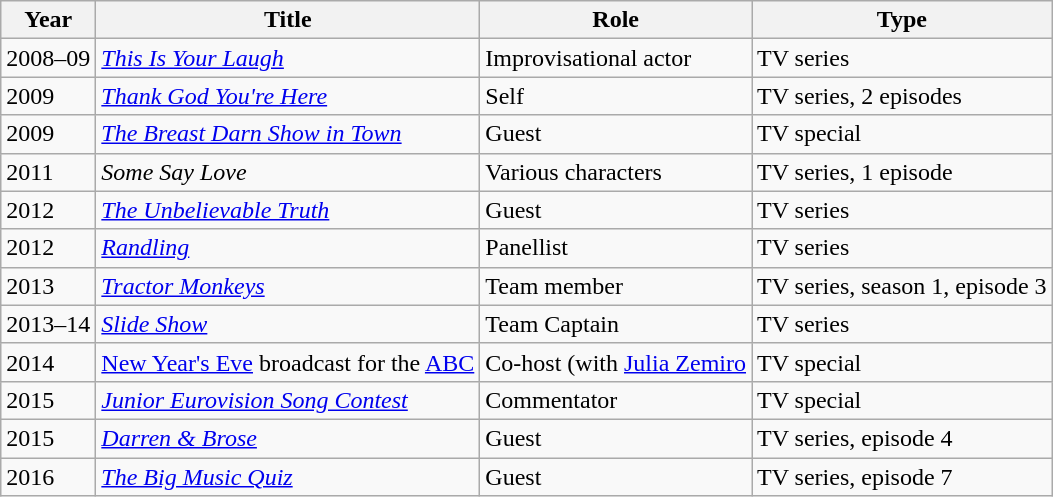<table class="wikitable">
<tr>
<th>Year</th>
<th>Title</th>
<th>Role</th>
<th>Type</th>
</tr>
<tr>
<td>2008–09</td>
<td><em><a href='#'>This Is Your Laugh</a></em></td>
<td>Improvisational actor</td>
<td>TV series</td>
</tr>
<tr>
<td>2009</td>
<td><em><a href='#'>Thank God You're Here</a></em></td>
<td>Self</td>
<td>TV series, 2 episodes</td>
</tr>
<tr>
<td>2009</td>
<td><em><a href='#'>The Breast Darn Show in Town</a></em></td>
<td>Guest</td>
<td>TV special</td>
</tr>
<tr>
<td>2011</td>
<td><em>Some Say Love</em></td>
<td>Various characters</td>
<td>TV series, 1 episode</td>
</tr>
<tr>
<td>2012</td>
<td><em><a href='#'>The Unbelievable Truth</a></em></td>
<td>Guest</td>
<td>TV series</td>
</tr>
<tr>
<td>2012</td>
<td><em><a href='#'>Randling</a></em></td>
<td>Panellist</td>
<td>TV series</td>
</tr>
<tr>
<td>2013</td>
<td><em><a href='#'>Tractor Monkeys</a></em></td>
<td>Team member</td>
<td>TV series, season 1, episode 3</td>
</tr>
<tr>
<td>2013–14</td>
<td><em><a href='#'>Slide Show</a></em></td>
<td>Team Captain</td>
<td>TV series</td>
</tr>
<tr>
<td>2014</td>
<td><a href='#'>New Year's Eve</a> broadcast for the <a href='#'>ABC</a></td>
<td>Co-host (with <a href='#'>Julia Zemiro</a></td>
<td>TV special</td>
</tr>
<tr>
<td>2015</td>
<td><em><a href='#'>Junior Eurovision Song Contest</a></em></td>
<td>Commentator</td>
<td>TV special</td>
</tr>
<tr>
<td>2015</td>
<td><em><a href='#'>Darren & Brose</a></em></td>
<td>Guest</td>
<td>TV series, episode 4</td>
</tr>
<tr>
<td>2016</td>
<td><em><a href='#'>The Big Music Quiz</a></em></td>
<td>Guest</td>
<td>TV series, episode 7</td>
</tr>
</table>
